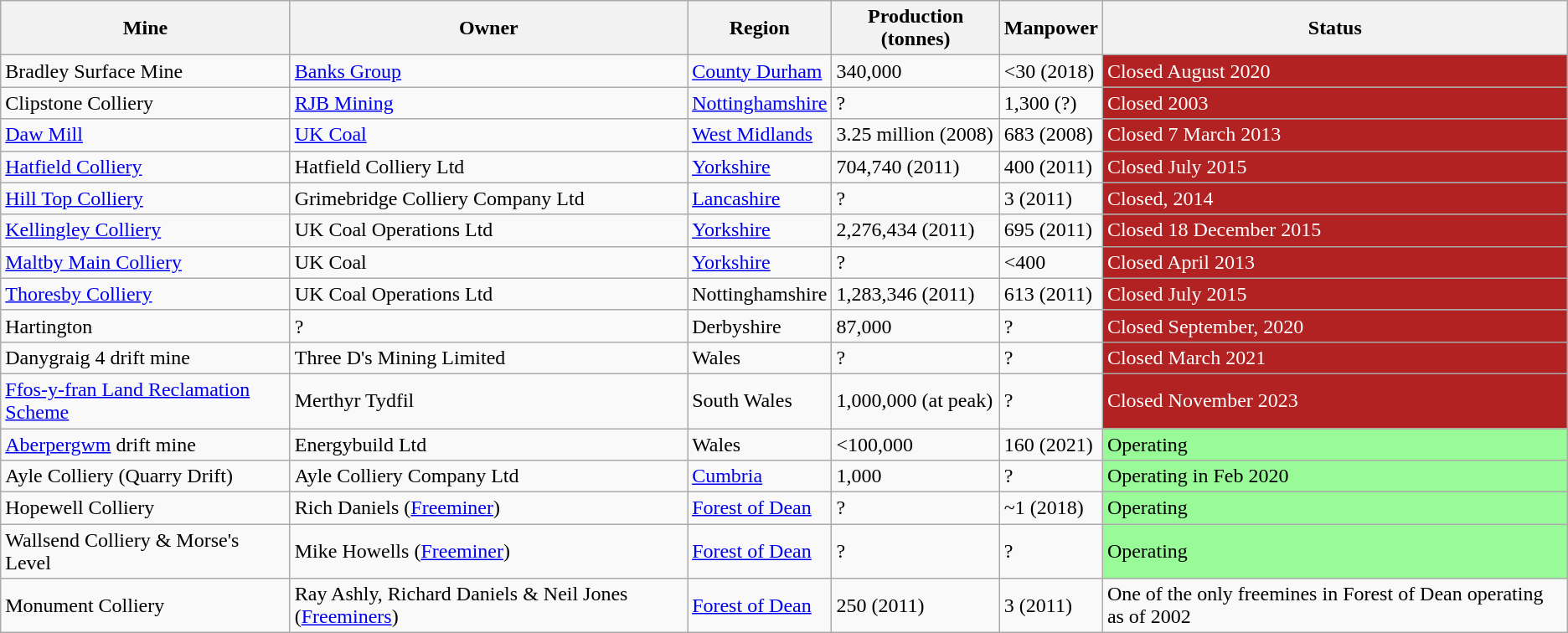<table class="wikitable">
<tr>
<th>Mine</th>
<th>Owner</th>
<th>Region</th>
<th>Production (tonnes)</th>
<th>Manpower</th>
<th>Status</th>
</tr>
<tr>
<td>Bradley Surface Mine</td>
<td><a href='#'>Banks Group</a></td>
<td><a href='#'>County Durham</a></td>
<td>340,000</td>
<td><30 (2018)</td>
<td style="background: #B22222; color: white;">Closed August 2020</td>
</tr>
<tr>
<td>Clipstone Colliery</td>
<td><a href='#'>RJB Mining</a></td>
<td><a href='#'>Nottinghamshire</a></td>
<td>?</td>
<td>1,300 (?)</td>
<td style="background: #B22222; color: white;">Closed 2003</td>
</tr>
<tr>
<td><a href='#'>Daw Mill</a></td>
<td><a href='#'>UK Coal</a></td>
<td><a href='#'>West Midlands</a></td>
<td>3.25 million  (2008)</td>
<td>683 (2008)</td>
<td style="background: #B22222; color: white;">Closed 7 March 2013</td>
</tr>
<tr>
<td><a href='#'>Hatfield Colliery</a></td>
<td>Hatfield Colliery Ltd</td>
<td><a href='#'>Yorkshire</a></td>
<td>704,740 (2011)</td>
<td>400 (2011)</td>
<td style="background: #B22222; color: white;">Closed July 2015</td>
</tr>
<tr>
<td><a href='#'>Hill Top Colliery</a></td>
<td>Grimebridge Colliery Company Ltd</td>
<td><a href='#'>Lancashire</a></td>
<td>?</td>
<td>3 (2011)</td>
<td style="background: #B22222; color: white;">Closed, 2014</td>
</tr>
<tr>
<td><a href='#'>Kellingley Colliery</a></td>
<td>UK Coal Operations Ltd</td>
<td><a href='#'>Yorkshire</a></td>
<td>2,276,434 (2011)</td>
<td>695 (2011)</td>
<td style="background: #B22222; color: white;">Closed 18 December 2015</td>
</tr>
<tr>
<td><a href='#'>Maltby Main Colliery</a></td>
<td>UK Coal</td>
<td><a href='#'>Yorkshire</a></td>
<td>?</td>
<td><400</td>
<td style="background: #B22222; color: white;">Closed April 2013</td>
</tr>
<tr>
<td><a href='#'>Thoresby Colliery</a></td>
<td>UK Coal Operations Ltd</td>
<td>Nottinghamshire</td>
<td>1,283,346 (2011)</td>
<td>613 (2011)</td>
<td style="background: #B22222; color: white;">Closed July 2015</td>
</tr>
<tr>
<td>Hartington</td>
<td>?</td>
<td>Derbyshire</td>
<td>87,000</td>
<td>?</td>
<td style="background: #B22222; color: white;">Closed September, 2020</td>
</tr>
<tr>
<td>Danygraig 4 drift mine</td>
<td>Three D's Mining Limited</td>
<td>Wales</td>
<td>?</td>
<td>?</td>
<td style="background: #B22222; color: white;">Closed March 2021</td>
</tr>
<tr>
<td><a href='#'>Ffos-y-fran Land Reclamation Scheme</a></td>
<td>Merthyr Tydfil</td>
<td>South Wales</td>
<td>1,000,000 (at peak)</td>
<td>?</td>
<td style="background: #B22222; color: white;">Closed November 2023</td>
</tr>
<tr>
<td><a href='#'>Aberpergwm</a> drift mine</td>
<td>Energybuild Ltd</td>
<td>Wales</td>
<td><100,000</td>
<td>160 (2021)</td>
<td style="background: #98FB98; color: black;">Operating</td>
</tr>
<tr>
<td>Ayle Colliery  (Quarry Drift)</td>
<td>Ayle Colliery Company Ltd</td>
<td><a href='#'>Cumbria</a></td>
<td>1,000</td>
<td>?</td>
<td style="background: #98FB98; color: black;">Operating in Feb 2020</td>
</tr>
<tr>
<td>Hopewell Colliery</td>
<td>Rich Daniels (<a href='#'>Freeminer</a>)</td>
<td><a href='#'>Forest of Dean</a></td>
<td>?</td>
<td>~1 (2018)</td>
<td style="background: #98FB98; color: black;">Operating</td>
</tr>
<tr>
<td>Wallsend Colliery & Morse's Level</td>
<td>Mike Howells (<a href='#'>Freeminer</a>)</td>
<td><a href='#'>Forest of Dean</a></td>
<td>?</td>
<td>?</td>
<td style="background: #98FB98; color: black;">Operating</td>
</tr>
<tr>
<td>Monument Colliery</td>
<td>Ray Ashly, Richard Daniels & Neil Jones (<a href='#'>Freeminers</a>)</td>
<td><a href='#'>Forest of Dean</a></td>
<td>250 (2011)</td>
<td>3 (2011)</td>
<td>One of the only freemines in Forest of Dean operating as of 2002</td>
</tr>
</table>
